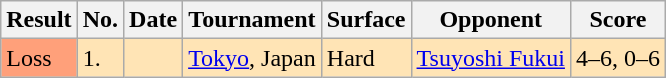<table class="sortable wikitable">
<tr>
<th>Result</th>
<th>No.</th>
<th>Date</th>
<th>Tournament</th>
<th>Surface</th>
<th>Opponent</th>
<th class="unsortable">Score</th>
</tr>
<tr style="background:moccasin;">
<td bgcolor=FFA07A>Loss</td>
<td>1.</td>
<td></td>
<td><a href='#'>Tokyo</a>, Japan</td>
<td>Hard</td>
<td> <a href='#'>Tsuyoshi Fukui</a></td>
<td>4–6, 0–6</td>
</tr>
</table>
